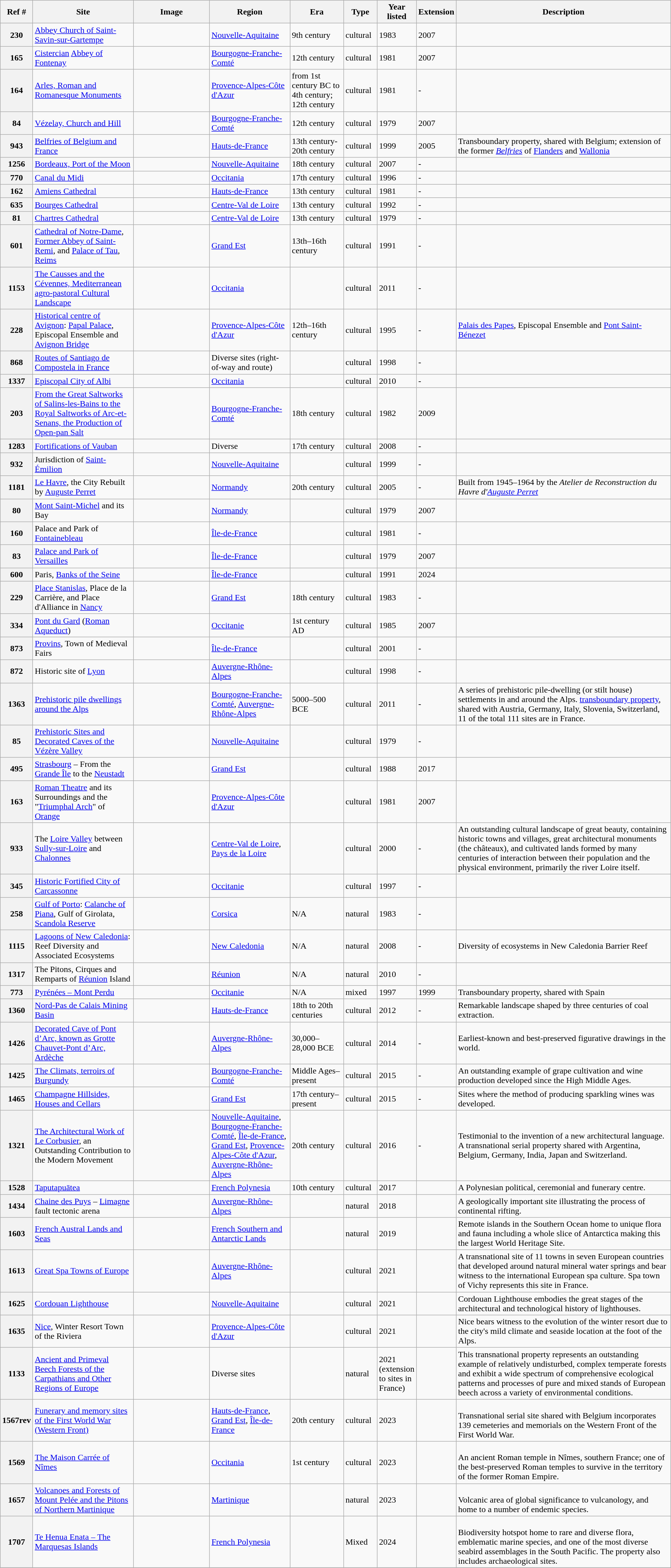<table class="wikitable sortable" style="width:100%; margin-right:0">
<tr>
<th width="2%">Ref #</th>
<th width="15%">Site</th>
<th class="unsortable">Image</th>
<th width="12%">Region</th>
<th width="8%">Era</th>
<th width="5%">Type</th>
<th width="4%">Year listed</th>
<th width="4%">Extension</th>
<th width="32%" class="unsortable">Description</th>
</tr>
<tr ->
<th>230</th>
<td><a href='#'>Abbey Church of Saint-Savin-sur-Gartempe</a></td>
<td></td>
<td><a href='#'>Nouvelle-Aquitaine</a></td>
<td>9th century</td>
<td>cultural</td>
<td>1983</td>
<td>2007</td>
<td><br></td>
</tr>
<tr ->
<th>165</th>
<td><a href='#'>Cistercian</a> <a href='#'>Abbey of Fontenay</a></td>
<td></td>
<td><a href='#'>Bourgogne-Franche-Comté</a></td>
<td>12th century</td>
<td>cultural</td>
<td>1981</td>
<td>2007</td>
<td><br></td>
</tr>
<tr ->
<th>164</th>
<td><a href='#'>Arles, Roman and Romanesque Monuments</a></td>
<td></td>
<td><a href='#'>Provence-Alpes-Côte d'Azur</a></td>
<td>from 1st century BC to 4th century; 12th century</td>
<td>cultural</td>
<td>1981</td>
<td>-</td>
<td><br></td>
</tr>
<tr ->
<th>84</th>
<td><a href='#'>Vézelay, Church and Hill</a></td>
<td></td>
<td><a href='#'>Bourgogne-Franche-Comté</a></td>
<td>12th century</td>
<td>cultural</td>
<td>1979</td>
<td>2007</td>
<td><br></td>
</tr>
<tr ->
<th>943</th>
<td><a href='#'>Belfries of Belgium and France</a></td>
<td></td>
<td><a href='#'>Hauts-de-France</a></td>
<td>13th century-20th century</td>
<td>cultural</td>
<td>1999</td>
<td>2005</td>
<td>Transboundary property, shared with Belgium; extension of the former <em><a href='#'>Belfries</a></em> of <a href='#'>Flanders</a> and <a href='#'>Wallonia</a><br></td>
</tr>
<tr ->
<th>1256</th>
<td><a href='#'>Bordeaux, Port of the Moon</a></td>
<td></td>
<td><a href='#'>Nouvelle-Aquitaine</a></td>
<td>18th century</td>
<td>cultural</td>
<td>2007</td>
<td>-</td>
<td><br></td>
</tr>
<tr ->
<th>770</th>
<td><a href='#'>Canal du Midi</a></td>
<td></td>
<td><a href='#'>Occitania</a></td>
<td>17th century</td>
<td>cultural</td>
<td>1996</td>
<td>-</td>
<td><br></td>
</tr>
<tr ->
<th>162</th>
<td><a href='#'>Amiens Cathedral</a></td>
<td></td>
<td><a href='#'>Hauts-de-France</a></td>
<td>13th century</td>
<td>cultural</td>
<td>1981</td>
<td>-</td>
<td><br></td>
</tr>
<tr ->
<th>635</th>
<td><a href='#'>Bourges Cathedral</a></td>
<td></td>
<td><a href='#'>Centre-Val de Loire</a></td>
<td>13th century</td>
<td>cultural</td>
<td>1992</td>
<td>-</td>
<td><br></td>
</tr>
<tr ->
<th>81</th>
<td><a href='#'>Chartres Cathedral</a></td>
<td></td>
<td><a href='#'>Centre-Val de Loire</a></td>
<td>13th century</td>
<td>cultural</td>
<td>1979</td>
<td>-</td>
<td><br></td>
</tr>
<tr ->
<th>601</th>
<td><a href='#'>Cathedral of Notre-Dame</a>, <a href='#'>Former Abbey of Saint-Remi</a>, and <a href='#'>Palace of Tau</a>, <a href='#'>Reims</a></td>
<td></td>
<td><a href='#'>Grand Est</a></td>
<td>13th–16th century</td>
<td>cultural</td>
<td>1991</td>
<td>-</td>
<td><br></td>
</tr>
<tr ->
<th>1153</th>
<td><a href='#'>The Causses and the Cévennes, Mediterranean agro-pastoral Cultural Landscape</a></td>
<td></td>
<td><a href='#'>Occitania</a></td>
<td></td>
<td>cultural</td>
<td>2011</td>
<td>-</td>
<td><br></td>
</tr>
<tr ->
<th>228</th>
<td><a href='#'>Historical centre of Avignon</a>: <a href='#'>Papal Palace</a>, Episcopal Ensemble and <a href='#'>Avignon Bridge</a></td>
<td></td>
<td><a href='#'>Provence-Alpes-Côte d'Azur</a></td>
<td>12th–16th century</td>
<td>cultural</td>
<td>1995</td>
<td>-</td>
<td><a href='#'>Palais des Papes</a>, Episcopal Ensemble and <a href='#'>Pont Saint-Bénezet</a><br></td>
</tr>
<tr ->
<th>868</th>
<td><a href='#'>Routes of Santiago de Compostela in France</a></td>
<td></td>
<td>Diverse sites (right-of-way and route)</td>
<td></td>
<td>cultural</td>
<td>1998</td>
<td>-</td>
<td><br></td>
</tr>
<tr ->
<th>1337</th>
<td><a href='#'>Episcopal City of Albi</a></td>
<td></td>
<td><a href='#'>Occitania</a></td>
<td></td>
<td>cultural</td>
<td>2010</td>
<td>-</td>
<td><br></td>
</tr>
<tr ->
<th>203</th>
<td><a href='#'>From the Great Saltworks of Salins-les-Bains to the Royal Saltworks of Arc-et-Senans, the Production of Open-pan Salt</a></td>
<td></td>
<td><a href='#'>Bourgogne-Franche-Comté</a></td>
<td>18th century</td>
<td>cultural</td>
<td>1982</td>
<td>2009</td>
<td><br></td>
</tr>
<tr ->
<th>1283</th>
<td><a href='#'>Fortifications of Vauban</a></td>
<td></td>
<td>Diverse</td>
<td>17th century</td>
<td>cultural</td>
<td>2008</td>
<td>-</td>
<td><br></td>
</tr>
<tr ->
<th>932</th>
<td>Jurisdiction of <a href='#'>Saint-Émilion</a></td>
<td></td>
<td><a href='#'>Nouvelle-Aquitaine</a></td>
<td></td>
<td>cultural</td>
<td>1999</td>
<td>-</td>
<td><br></td>
</tr>
<tr ->
<th>1181</th>
<td><a href='#'>Le Havre</a>, the City Rebuilt by <a href='#'>Auguste Perret</a></td>
<td></td>
<td><a href='#'>Normandy</a></td>
<td>20th century</td>
<td>cultural</td>
<td>2005</td>
<td>-</td>
<td>Built from 1945–1964 by the <em>Atelier de Reconstruction du Havre d'<a href='#'>Auguste Perret</a></em><br></td>
</tr>
<tr ->
<th>80</th>
<td><a href='#'>Mont Saint-Michel</a> and its Bay</td>
<td></td>
<td><a href='#'>Normandy</a></td>
<td></td>
<td>cultural</td>
<td>1979</td>
<td>2007</td>
<td><br></td>
</tr>
<tr ->
<th>160</th>
<td>Palace and Park of <a href='#'>Fontainebleau</a></td>
<td></td>
<td><a href='#'>Île-de-France</a></td>
<td></td>
<td>cultural</td>
<td>1981</td>
<td>-</td>
<td><br></td>
</tr>
<tr ->
<th>83</th>
<td><a href='#'>Palace and Park of Versailles</a></td>
<td></td>
<td><a href='#'>Île-de-France</a></td>
<td></td>
<td>cultural</td>
<td>1979</td>
<td>2007</td>
<td><br></td>
</tr>
<tr ->
<th>600</th>
<td>Paris, <a href='#'>Banks of the Seine</a></td>
<td></td>
<td><a href='#'>Île-de-France</a></td>
<td></td>
<td>cultural</td>
<td>1991</td>
<td>2024</td>
<td><br></td>
</tr>
<tr ->
<th>229</th>
<td><a href='#'>Place Stanislas</a>, Place de la Carrière, and Place d'Alliance in <a href='#'>Nancy</a></td>
<td></td>
<td><a href='#'>Grand Est</a></td>
<td>18th century</td>
<td>cultural</td>
<td>1983</td>
<td>-</td>
<td><br></td>
</tr>
<tr ->
<th>334</th>
<td><a href='#'>Pont du Gard</a> (<a href='#'>Roman</a> <a href='#'>Aqueduct</a>)</td>
<td></td>
<td><a href='#'>Occitanie</a></td>
<td>1st century AD</td>
<td>cultural</td>
<td>1985</td>
<td>2007</td>
<td><br></td>
</tr>
<tr ->
<th>873</th>
<td><a href='#'>Provins</a>, Town of Medieval Fairs</td>
<td></td>
<td><a href='#'>Île-de-France</a></td>
<td></td>
<td>cultural</td>
<td>2001</td>
<td>-</td>
<td><br></td>
</tr>
<tr ->
<th>872</th>
<td>Historic site of <a href='#'>Lyon</a></td>
<td></td>
<td><a href='#'>Auvergne-Rhône-Alpes</a></td>
<td></td>
<td>cultural</td>
<td>1998</td>
<td>-</td>
<td><br></td>
</tr>
<tr ->
<th>1363</th>
<td><a href='#'>Prehistoric pile dwellings around the Alps</a></td>
<td></td>
<td><a href='#'>Bourgogne-Franche-Comté</a>, <a href='#'>Auvergne-Rhône-Alpes</a></td>
<td>5000–500 BCE</td>
<td>cultural</td>
<td>2011</td>
<td>-</td>
<td>A series of prehistoric pile-dwelling (or stilt house) settlements in and around the Alps. <a href='#'>transboundary property</a>, shared with Austria, Germany, Italy, Slovenia, Switzerland, 11 of the total 111 sites are in France.<br></td>
</tr>
<tr ->
<th>85</th>
<td><a href='#'>Prehistoric Sites and Decorated Caves of the Vézère Valley</a></td>
<td></td>
<td><a href='#'>Nouvelle-Aquitaine</a></td>
<td></td>
<td>cultural</td>
<td>1979</td>
<td>-</td>
<td><br></td>
</tr>
<tr ->
<th>495</th>
<td><a href='#'>Strasbourg</a> – From the <a href='#'>Grande Île</a> to the <a href='#'>Neustadt</a></td>
<td></td>
<td><a href='#'>Grand Est</a></td>
<td></td>
<td>cultural</td>
<td>1988</td>
<td>2017</td>
<td><br></td>
</tr>
<tr ->
<th>163</th>
<td><a href='#'>Roman Theatre</a> and its Surroundings and the "<a href='#'>Triumphal Arch</a>" of <a href='#'>Orange</a></td>
<td></td>
<td><a href='#'>Provence-Alpes-Côte d'Azur</a></td>
<td></td>
<td>cultural</td>
<td>1981</td>
<td>2007</td>
<td><br></td>
</tr>
<tr ->
<th>933</th>
<td>The <a href='#'>Loire Valley</a> between <a href='#'>Sully-sur-Loire</a> and <a href='#'>Chalonnes</a></td>
<td></td>
<td><a href='#'>Centre-Val de Loire</a>, <a href='#'>Pays de la Loire</a></td>
<td></td>
<td>cultural</td>
<td>2000</td>
<td>-</td>
<td>An outstanding cultural landscape of great beauty, containing historic towns and villages, great architectural monuments (the châteaux), and cultivated lands formed by many centuries of interaction between their population and the physical environment, primarily the river Loire itself.<br></td>
</tr>
<tr ->
<th>345</th>
<td><a href='#'>Historic Fortified City of Carcassonne</a></td>
<td></td>
<td><a href='#'>Occitanie</a></td>
<td></td>
<td>cultural</td>
<td>1997</td>
<td>-</td>
<td><br></td>
</tr>
<tr ->
<th>258</th>
<td><a href='#'>Gulf of Porto</a>: <a href='#'>Calanche of Piana</a>, Gulf of Girolata, <a href='#'>Scandola Reserve</a></td>
<td></td>
<td><a href='#'>Corsica</a></td>
<td>N/A</td>
<td>natural</td>
<td>1983</td>
<td>-</td>
<td><br></td>
</tr>
<tr ->
<th>1115</th>
<td><a href='#'>Lagoons of New Caledonia</a>: Reef Diversity and Associated Ecosystems</td>
<td></td>
<td><a href='#'>New Caledonia</a></td>
<td>N/A</td>
<td>natural</td>
<td>2008</td>
<td>-</td>
<td>Diversity of ecosystems in New Caledonia Barrier Reef<br></td>
</tr>
<tr ->
<th>1317</th>
<td>The Pitons, Cirques and Remparts of <a href='#'>Réunion</a> Island</td>
<td></td>
<td><a href='#'>Réunion</a></td>
<td>N/A</td>
<td>natural</td>
<td>2010</td>
<td>-</td>
<td><br></td>
</tr>
<tr ->
<th>773</th>
<td><a href='#'>Pyrénées – Mont Perdu</a></td>
<td></td>
<td><a href='#'>Occitanie</a></td>
<td>N/A</td>
<td>mixed</td>
<td>1997</td>
<td>1999</td>
<td>Transboundary property, shared with Spain<br></td>
</tr>
<tr ->
<th>1360</th>
<td><a href='#'>Nord-Pas de Calais Mining Basin</a></td>
<td></td>
<td><a href='#'>Hauts-de-France</a></td>
<td>18th to 20th centuries</td>
<td>cultural</td>
<td>2012</td>
<td>-</td>
<td>Remarkable landscape shaped by three centuries of coal extraction.<br></td>
</tr>
<tr ->
<th>1426</th>
<td><a href='#'>Decorated Cave of Pont d’Arc, known as Grotte Chauvet-Pont d’Arc, Ardèche</a></td>
<td></td>
<td><a href='#'>Auvergne-Rhône-Alpes</a></td>
<td>30,000–28,000 BCE</td>
<td>cultural</td>
<td>2014</td>
<td>-</td>
<td>Earliest-known and best-preserved figurative drawings in the world.<br></td>
</tr>
<tr ->
<th>1425</th>
<td><a href='#'>The Climats, terroirs of Burgundy</a></td>
<td></td>
<td><a href='#'>Bourgogne-Franche-Comté</a></td>
<td>Middle Ages–present</td>
<td>cultural</td>
<td>2015</td>
<td>-</td>
<td>An outstanding example of grape cultivation and wine production developed since the High Middle Ages.<br></td>
</tr>
<tr ->
<th>1465</th>
<td><a href='#'>Champagne Hillsides, Houses and Cellars</a></td>
<td></td>
<td><a href='#'>Grand Est</a></td>
<td>17th century–present</td>
<td>cultural</td>
<td>2015</td>
<td>-</td>
<td>Sites where the method of producing sparkling wines was developed.<br></td>
</tr>
<tr ->
<th>1321</th>
<td><a href='#'>The Architectural Work of Le Corbusier</a>, an Outstanding Contribution to the Modern Movement</td>
<td></td>
<td><a href='#'>Nouvelle-Aquitaine</a>, <a href='#'>Bourgogne-Franche-Comté</a>, <a href='#'>Île-de-France</a>, <a href='#'>Grand Est</a>, <a href='#'>Provence-Alpes-Côte d'Azur</a>, <a href='#'>Auvergne-Rhône-Alpes</a></td>
<td>20th century</td>
<td>cultural</td>
<td>2016</td>
<td>-</td>
<td>Testimonial to the invention of a new architectural language. A transnational serial property shared with Argentina, Belgium, Germany, India, Japan and Switzerland.<br></td>
</tr>
<tr ->
<th>1528</th>
<td><a href='#'>Taputapuātea</a></td>
<td></td>
<td><a href='#'>French Polynesia</a></td>
<td>10th century</td>
<td>cultural</td>
<td>2017</td>
<td></td>
<td>A Polynesian political, ceremonial and funerary centre.<br></td>
</tr>
<tr ->
<th>1434</th>
<td><a href='#'>Chaine des Puys</a> – <a href='#'>Limagne</a> fault tectonic arena</td>
<td></td>
<td><a href='#'>Auvergne-Rhône-Alpes</a></td>
<td></td>
<td>natural</td>
<td>2018</td>
<td></td>
<td>A geologically important site illustrating the process of continental rifting.<br></td>
</tr>
<tr ->
<th>1603</th>
<td><a href='#'>French Austral Lands and Seas</a></td>
<td></td>
<td><a href='#'>French Southern and Antarctic Lands</a></td>
<td></td>
<td>natural</td>
<td>2019</td>
<td></td>
<td>Remote islands in the Southern Ocean home to unique flora and fauna including a whole slice of Antarctica making this the largest World Heritage Site.<br></td>
</tr>
<tr ->
<th>1613</th>
<td><a href='#'>Great Spa Towns of Europe</a></td>
<td></td>
<td><a href='#'>Auvergne-Rhône-Alpes</a></td>
<td></td>
<td>cultural</td>
<td>2021</td>
<td></td>
<td>A transnational site of 11 towns in seven European countries that developed around natural mineral water springs and bear witness to the international European spa culture. Spa town of Vichy represents this site in France.<br></td>
</tr>
<tr ->
<th>1625</th>
<td><a href='#'>Cordouan Lighthouse</a></td>
<td></td>
<td><a href='#'>Nouvelle-Aquitaine</a></td>
<td></td>
<td>cultural</td>
<td>2021</td>
<td></td>
<td>Cordouan Lighthouse embodies the great stages of the architectural and technological history of lighthouses.<br></td>
</tr>
<tr ->
<th>1635</th>
<td><a href='#'>Nice</a>, Winter Resort Town of the Riviera</td>
<td></td>
<td><a href='#'>Provence-Alpes-Côte d'Azur</a></td>
<td></td>
<td>cultural</td>
<td>2021</td>
<td></td>
<td>Nice bears witness to the evolution of the winter resort due to the city's mild climate and seaside location at the foot of the Alps.<br></td>
</tr>
<tr ->
<th>1133</th>
<td><a href='#'>Ancient and Primeval Beech Forests of the Carpathians and Other Regions of Europe</a></td>
<td></td>
<td>Diverse sites</td>
<td></td>
<td>natural</td>
<td>2021 (extension to sites in France)</td>
<td></td>
<td>This transnational property represents an outstanding example of relatively undisturbed, complex temperate forests and exhibit a wide spectrum of comprehensive ecological patterns and processes of pure and mixed stands of European beech across a variety of environmental conditions.<br></td>
</tr>
<tr ->
<th>1567rev</th>
<td><a href='#'>Funerary and memory sites of the First World War (Western Front)</a></td>
<td></td>
<td><a href='#'>Hauts-de-France</a>, <a href='#'>Grand Est</a>, <a href='#'>Île-de-France</a></td>
<td>20th century</td>
<td>cultural</td>
<td>2023</td>
<td></td>
<td><br>Transnational serial site shared with Belgium incorporates 139 cemeteries and memorials on the Western Front of the First World War.  
</td>
</tr>
<tr ->
<th>1569</th>
<td><a href='#'>The Maison Carrée of Nîmes</a></td>
<td></td>
<td><a href='#'>Occitania</a></td>
<td>1st century</td>
<td>cultural</td>
<td>2023</td>
<td></td>
<td><br>An ancient Roman temple in Nîmes, southern France; one of the best-preserved Roman temples to survive in the territory of the former Roman Empire.  
</td>
</tr>
<tr ->
<th>1657</th>
<td><a href='#'>Volcanoes and Forests of Mount Pelée and the Pitons of Northern Martinique</a></td>
<td></td>
<td><a href='#'>Martinique</a></td>
<td></td>
<td>natural</td>
<td>2023</td>
<td></td>
<td><br>Volcanic area of global significance to vulcanology, and home to a number of endemic species.  
</td>
</tr>
<tr ->
<th>1707</th>
<td><a href='#'>Te Henua Enata – The Marquesas Islands</a></td>
<td></td>
<td><a href='#'>French Polynesia</a></td>
<td></td>
<td>Mixed</td>
<td>2024</td>
<td></td>
<td><br>Biodiversity hotspot home to rare and diverse flora, emblematic marine species, and one of the most diverse seabird assemblages in the South Pacific. The property also includes archaeological sites. 
</td>
</tr>
<tr ->
</tr>
</table>
